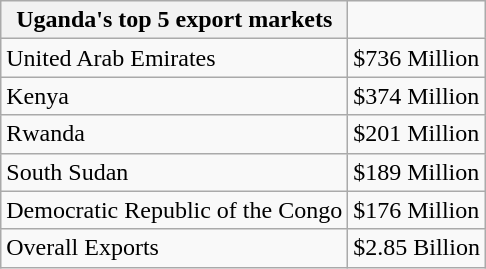<table class="wikitable">
<tr>
<th>Uganda's top 5 export markets</th>
</tr>
<tr>
<td>United Arab Emirates</td>
<td>$736 Million</td>
</tr>
<tr>
<td>Kenya</td>
<td>$374 Million</td>
</tr>
<tr>
<td>Rwanda</td>
<td>$201 Million</td>
</tr>
<tr>
<td>South Sudan</td>
<td>$189 Million</td>
</tr>
<tr>
<td>Democratic Republic of the Congo</td>
<td>$176 Million</td>
</tr>
<tr>
<td>Overall Exports</td>
<td>$2.85 Billion</td>
</tr>
</table>
